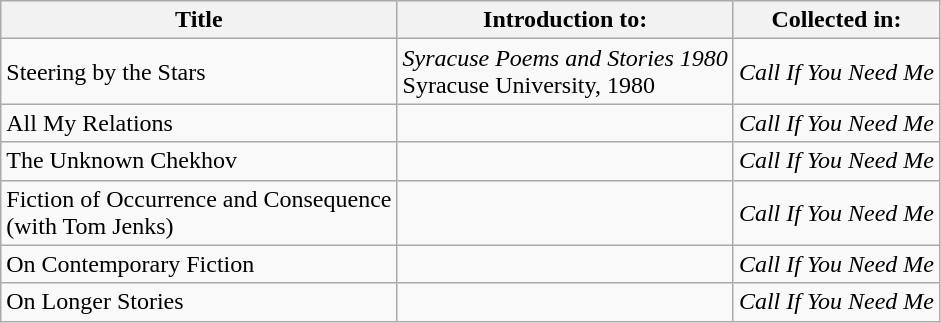<table class="wikitable">
<tr>
<th>Title</th>
<th>Introduction to:</th>
<th>Collected in:</th>
</tr>
<tr>
<td>Steering by the Stars</td>
<td><em>Syracuse Poems and Stories 1980</em><br>Syracuse University, 1980</td>
<td><em>Call If You Need Me</em></td>
</tr>
<tr>
<td>All My Relations</td>
<td></td>
<td><em>Call If You Need Me</em></td>
</tr>
<tr>
<td>The Unknown Chekhov</td>
<td></td>
<td><em>Call If You Need Me</em></td>
</tr>
<tr>
<td>Fiction of Occurrence and Consequence<br>(with Tom Jenks)</td>
<td></td>
<td><em>Call If You Need Me</em></td>
</tr>
<tr>
<td>On Contemporary Fiction</td>
<td></td>
<td><em>Call If You Need Me</em></td>
</tr>
<tr>
<td>On Longer Stories</td>
<td></td>
<td><em>Call If You Need Me</em></td>
</tr>
</table>
